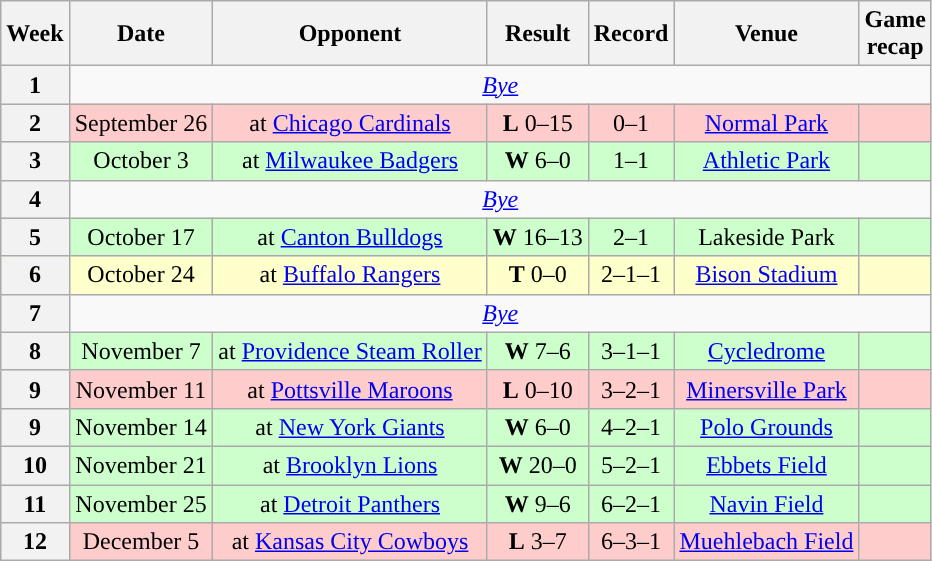<table class="wikitable" style="text-align:center">
<tr>
<th>Week</th>
<th>Date</th>
<th>Opponent</th>
<th>Result</th>
<th>Record</th>
<th>Venue</th>
<th>Game<br>recap</th>
</tr>
<tr>
<th>1</th>
<td colspan="6" style="text-align:center;"><em><a href='#'>Bye</a></em></td>
</tr>
<tr style="background:#fcc">
<th>2</th>
<td>September 26</td>
<td>at <a href='#'>Chicago Cardinals</a></td>
<td><strong>L</strong> 0–15</td>
<td>0–1</td>
<td><a href='#'>Normal Park</a></td>
<td></td>
</tr>
<tr style="background:#cfc">
<th>3</th>
<td>October 3</td>
<td>at <a href='#'>Milwaukee Badgers</a></td>
<td><strong>W</strong> 6–0</td>
<td>1–1</td>
<td><a href='#'>Athletic Park</a></td>
<td></td>
</tr>
<tr>
<th>4</th>
<td colspan="6" style="text-align:center;"><em><a href='#'>Bye</a></em></td>
</tr>
<tr style="background:#cfc">
<th>5</th>
<td>October 17</td>
<td>at <a href='#'>Canton Bulldogs</a></td>
<td><strong>W</strong> 16–13</td>
<td>2–1</td>
<td>Lakeside Park</td>
<td></td>
</tr>
<tr style="background:#ffc">
<th>6</th>
<td>October 24</td>
<td>at <a href='#'>Buffalo Rangers</a></td>
<td><strong>T</strong> 0–0</td>
<td>2–1–1</td>
<td><a href='#'>Bison Stadium</a></td>
<td></td>
</tr>
<tr>
<th>7</th>
<td colspan="6" style="text-align:center;"><em><a href='#'>Bye</a></em></td>
</tr>
<tr style="background:#cfc">
<th>8</th>
<td>November 7</td>
<td>at <a href='#'>Providence Steam Roller</a></td>
<td><strong>W</strong> 7–6</td>
<td>3–1–1</td>
<td><a href='#'>Cycledrome</a></td>
<td></td>
</tr>
<tr style="background:#fcc">
<th>9</th>
<td>November 11</td>
<td>at <a href='#'>Pottsville Maroons</a></td>
<td><strong>L</strong> 0–10</td>
<td>3–2–1</td>
<td><a href='#'>Minersville Park</a></td>
<td></td>
</tr>
<tr style="background:#cfc">
<th>9</th>
<td>November 14</td>
<td>at <a href='#'>New York Giants</a></td>
<td><strong>W</strong> 6–0</td>
<td>4–2–1</td>
<td><a href='#'>Polo Grounds</a></td>
<td></td>
</tr>
<tr style="background:#cfc">
<th>10</th>
<td>November 21</td>
<td>at <a href='#'>Brooklyn Lions</a></td>
<td><strong>W</strong> 20–0</td>
<td>5–2–1</td>
<td><a href='#'>Ebbets Field</a></td>
<td></td>
</tr>
<tr style="background:#cfc">
<th>11</th>
<td>November 25</td>
<td>at <a href='#'>Detroit Panthers</a></td>
<td><strong>W</strong> 9–6</td>
<td>6–2–1</td>
<td><a href='#'>Navin Field</a></td>
<td></td>
</tr>
<tr style="background:#fcc">
<th>12</th>
<td>December 5</td>
<td>at <a href='#'>Kansas City Cowboys</a></td>
<td><strong>L</strong> 3–7</td>
<td>6–3–1</td>
<td><a href='#'>Muehlebach Field</a></td>
<td></td>
</tr>
</table>
